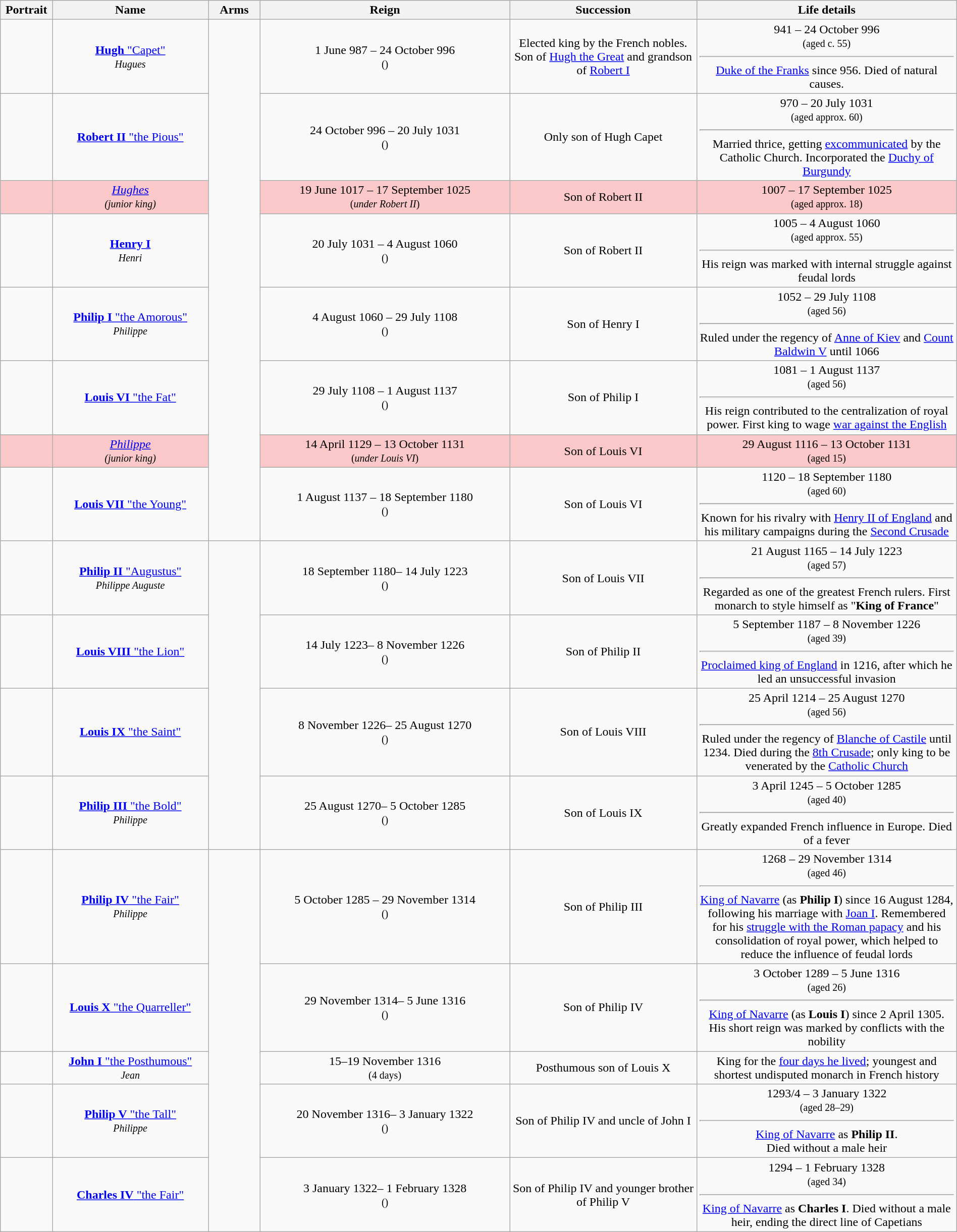<table class="wikitable" style="text-align:center; width:100%;">
<tr>
<th width="5%">Portrait</th>
<th width="15%">Name</th>
<th width="5%">Arms</th>
<th width="24%">Reign</th>
<th width="18%">Succession</th>
<th width="25%">Life details</th>
</tr>
<tr>
<td></td>
<td><a href='#'><strong>Hugh</strong> "Capet"</a><br><small><em>Hugues</em></small></td>
<td rowspan="8"></td>
<td>1 June 987 – 24 October 996<br><small>()</small></td>
<td>Elected king by the French nobles. Son of <a href='#'>Hugh the Great</a> and grandson of <a href='#'>Robert I</a></td>
<td> 941 – 24 October 996<br><small>(aged c. 55)</small><hr><a href='#'>Duke of the Franks</a> since 956. Died of natural causes.</td>
</tr>
<tr>
<td></td>
<td><a href='#'><strong>Robert II</strong> "the Pious"</a></td>
<td>24 October 996 – 20 July 1031<br><small>()</small></td>
<td>Only son of Hugh Capet</td>
<td> 970 – 20 July 1031<br><small>(aged approx. 60)</small><hr>Married thrice, getting <a href='#'>excommunicated</a> by the Catholic Church. Incorporated the <a href='#'>Duchy of Burgundy</a></td>
</tr>
<tr>
<td bgcolor="#fac8c8"></td>
<td bgcolor="#fac8c8"><em><a href='#'>Hughes</a><br><small>(junior king)</small></em></td>
<td bgcolor="#fac8c8">19 June 1017 – 17 September 1025<br><small>(<em>under Robert II</em>)</small></td>
<td bgcolor="#fac8c8">Son of Robert II</td>
<td bgcolor="#fac8c8"> 1007 – 17 September 1025<br><small>(aged approx. 18)</small></td>
</tr>
<tr>
<td></td>
<td><a href='#'><strong>Henry I</strong></a><br><small><em>Henri</em></small></td>
<td>20 July 1031 – 4 August 1060<br><small>()</small></td>
<td>Son of Robert II</td>
<td> 1005 – 4 August 1060<br><small>(aged approx. 55)</small><hr>His reign was marked with internal struggle against feudal lords</td>
</tr>
<tr>
<td></td>
<td><a href='#'><strong>Philip I</strong> "the Amorous"</a><br><small><em>Philippe</em></small></td>
<td>4 August 1060 – 29 July 1108<br><small>()</small></td>
<td>Son of Henry I</td>
<td>1052 – 29 July 1108<br><small>(aged 56)</small><hr>Ruled under the regency of <a href='#'>Anne of Kiev</a> and <a href='#'>Count Baldwin V</a> until 1066</td>
</tr>
<tr>
<td></td>
<td><a href='#'><strong>Louis VI</strong> "the Fat"</a></td>
<td>29 July 1108 – 1 August 1137<br><small>()</small></td>
<td>Son of Philip I</td>
<td>1081 – 1 August 1137<br><small>(aged 56)</small><hr>His reign contributed to the centralization of royal power. First king to wage <a href='#'>war against the English</a></td>
</tr>
<tr>
<td bgcolor="#fac8c8"></td>
<td bgcolor="#fac8c8"><em><a href='#'>Philippe</a><br><small>(junior king)</small></em></td>
<td bgcolor="#fac8c8">14 April 1129 – 13 October 1131<br><small>(<em>under Louis VI</em>)</small></td>
<td bgcolor="#fac8c8">Son of Louis VI</td>
<td bgcolor="#fac8c8">29 August 1116 – 13 October 1131 <br><small>(aged 15)</small></td>
</tr>
<tr>
<td></td>
<td><a href='#'><strong>Louis VII</strong> "the Young"</a></td>
<td>1 August 1137 – 18 September 1180<br><small>()</small></td>
<td>Son of Louis VI</td>
<td>1120 – 18 September 1180<br><small>(aged 60)</small><hr>Known for his rivalry with <a href='#'>Henry II of England</a> and his military campaigns during the <a href='#'>Second Crusade</a></td>
</tr>
<tr>
<td></td>
<td><a href='#'><strong>Philip II</strong> "Augustus"</a> <br><small><em>Philippe Auguste</em></small></td>
<td rowspan="4"></td>
<td>18 September 1180– 14 July 1223<br><small>()</small></td>
<td>Son of Louis VII</td>
<td>21 August 1165 – 14 July 1223<br><small>(aged 57)</small><hr>Regarded as one of the greatest French rulers. First monarch to style himself as "<strong>King of France</strong>"</td>
</tr>
<tr>
<td></td>
<td><a href='#'><strong>Louis VIII</strong> "the Lion"</a></td>
<td>14 July 1223– 8 November 1226<br><small>()</small></td>
<td>Son of Philip II</td>
<td>5 September 1187 – 8 November 1226<br><small>(aged 39)</small><hr><a href='#'>Proclaimed king of England</a> in 1216, after which he led an unsuccessful invasion</td>
</tr>
<tr>
<td></td>
<td><a href='#'><strong>Louis IX</strong> "the Saint"</a></td>
<td>8 November 1226– 25 August 1270<br><small>()</small></td>
<td>Son of Louis VIII</td>
<td>25 April 1214 – 25 August 1270<br><small>(aged 56)</small><hr>Ruled under the regency of <a href='#'>Blanche of Castile</a> until 1234. Died during the <a href='#'>8th Crusade</a>; only king to be venerated by the <a href='#'>Catholic Church</a></td>
</tr>
<tr>
<td></td>
<td><a href='#'><strong>Philip III</strong> "the Bold"</a> <br><small><em>Philippe</em></small></td>
<td>25 August 1270– 5 October 1285<br><small>()</small></td>
<td>Son of Louis IX</td>
<td>3 April 1245 – 5 October 1285<br><small>(aged 40)</small><hr>Greatly expanded French influence in Europe. Died of a fever</td>
</tr>
<tr>
<td></td>
<td><a href='#'><strong>Philip IV</strong> "the Fair"</a><br><small><em>Philippe</em></small></td>
<td rowspan="5"></td>
<td>5 October 1285 – 29 November 1314<br><small>()</small></td>
<td>Son of Philip III</td>
<td>1268 – 29 November 1314<br><small>(aged 46)</small><hr><a href='#'>King of Navarre</a> (as <strong>Philip I</strong>) since 16 August 1284, following his marriage with <a href='#'>Joan I</a>. Remembered for his <a href='#'>struggle with the Roman papacy</a> and his consolidation of royal power, which helped to reduce the influence of feudal lords</td>
</tr>
<tr>
<td></td>
<td><a href='#'><strong>Louis X</strong> "the Quarreller"</a></td>
<td>29 November 1314– 5 June 1316<br><small>()</small></td>
<td>Son of Philip IV</td>
<td>3 October 1289 – 5 June 1316<br><small>(aged 26)</small><hr><a href='#'>King of Navarre</a> (as <strong>Louis I</strong>) since 2 April 1305. His short reign was marked by conflicts with the nobility</td>
</tr>
<tr>
<td></td>
<td><a href='#'><strong>John I</strong> "the Posthumous"</a> <br><small><em>Jean</em></small></td>
<td>15–19 November 1316<br><small>(4 days)</small></td>
<td>Posthumous son of Louis X</td>
<td>King for the <a href='#'>four days he lived</a>; youngest and shortest undisputed monarch in French history</td>
</tr>
<tr>
<td></td>
<td><a href='#'><strong>Philip V</strong> "the Tall"</a><br><small><em>Philippe</em></small></td>
<td>20 November 1316– 3 January 1322<br><small>()</small></td>
<td>Son of Philip IV and uncle of John I</td>
<td>1293/4 – 3 January 1322<br><small>(aged 28–29)</small><hr><a href='#'>King of Navarre</a> as <strong>Philip II</strong>.<br>Died without a male heir</td>
</tr>
<tr>
<td></td>
<td><a href='#'><strong>Charles IV</strong> "the Fair"</a></td>
<td>3 January 1322– 1 February 1328<br><small>()</small></td>
<td>Son of Philip IV and younger brother of Philip V</td>
<td>1294 – 1 February 1328<br><small>(aged 34)</small><hr><a href='#'>King of Navarre</a> as <strong>Charles I</strong>. Died without a male heir, ending the direct line of Capetians</td>
</tr>
</table>
